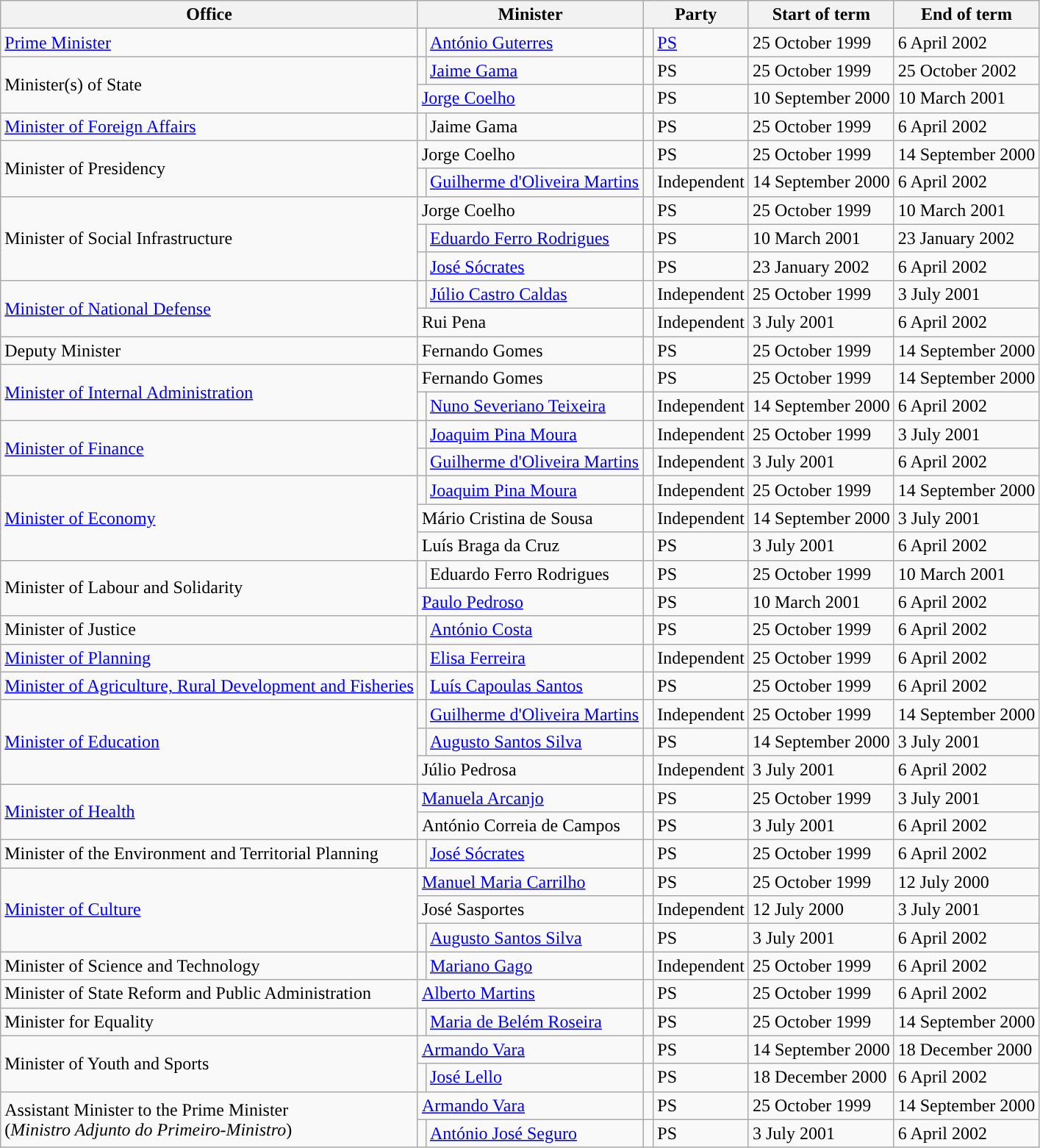<table class="wikitable">
<tr>
<th>Office</th>
<th colspan="2">Minister</th>
<th colspan="2">Party</th>
<th>Start of term</th>
<th>End of term</th>
</tr>
<tr>
<td><a href='#'>Prime Minister</a></td>
<td></td>
<td><a href='#'>António Guterres</a></td>
<td style="background:"></td>
<td><a href='#'>PS</a></td>
<td>25 October 1999</td>
<td>6 April 2002</td>
</tr>
<tr>
<td rowspan="2">Minister(s) of State</td>
<td></td>
<td><a href='#'>Jaime Gama</a></td>
<td style="background:"></td>
<td>PS</td>
<td>25 October 1999</td>
<td>25 October 2002</td>
</tr>
<tr>
<td colspan="2"><a href='#'>Jorge Coelho</a></td>
<td style="background:"></td>
<td>PS</td>
<td>10 September 2000</td>
<td>10 March 2001</td>
</tr>
<tr>
<td><a href='#'>Minister of Foreign Affairs</a></td>
<td></td>
<td>Jaime Gama</td>
<td style="background:"></td>
<td>PS</td>
<td>25 October 1999</td>
<td>6 April 2002</td>
</tr>
<tr>
<td rowspan="2">Minister of Presidency</td>
<td colspan="2">Jorge Coelho</td>
<td style="background:"></td>
<td>PS</td>
<td>25 October 1999</td>
<td>14 September 2000</td>
</tr>
<tr>
<td></td>
<td><a href='#'>Guilherme d'Oliveira Martins</a></td>
<td style="background:"></td>
<td>Independent</td>
<td>14 September 2000</td>
<td>6 April 2002</td>
</tr>
<tr>
<td rowspan="3">Minister of Social Infrastructure</td>
<td colspan="2">Jorge Coelho</td>
<td width="2px" style="background:"><br></td>
<td>PS</td>
<td>25 October 1999</td>
<td>10 March 2001</td>
</tr>
<tr>
<td></td>
<td><a href='#'>Eduardo Ferro Rodrigues</a></td>
<td width="2px" style="background:"><br></td>
<td>PS</td>
<td>10 March 2001</td>
<td>23 January 2002</td>
</tr>
<tr>
<td></td>
<td><a href='#'>José Sócrates</a></td>
<td width="2px" style="background:"><br></td>
<td>PS</td>
<td>23 January 2002</td>
<td>6 April 2002</td>
</tr>
<tr>
<td rowspan="2"><a href='#'>Minister of National Defense</a></td>
<td></td>
<td><a href='#'>Júlio Castro Caldas</a></td>
<td style="background:"></td>
<td>Independent</td>
<td>25 October 1999</td>
<td>3 July 2001</td>
</tr>
<tr>
<td colspan="2">Rui Pena</td>
<td style="background:"></td>
<td>Independent</td>
<td>3 July 2001</td>
<td>6 April 2002</td>
</tr>
<tr>
<td>Deputy Minister</td>
<td colspan="2">Fernando Gomes</td>
<td style="background:"></td>
<td>PS</td>
<td>25 October 1999</td>
<td>14 September 2000</td>
</tr>
<tr>
<td rowspan="2"><a href='#'>Minister of Internal Administration</a></td>
<td colspan="2">Fernando Gomes</td>
<td style="background:"></td>
<td>PS</td>
<td>25 October 1999</td>
<td>14 September 2000</td>
</tr>
<tr>
<td></td>
<td><a href='#'>Nuno Severiano Teixeira</a></td>
<td style="background:"></td>
<td>Independent</td>
<td>14 September 2000</td>
<td>6 April 2002</td>
</tr>
<tr>
<td rowspan="2"><a href='#'>Minister of Finance</a></td>
<td></td>
<td><a href='#'>Joaquim Pina Moura</a></td>
<td style="background:"></td>
<td>Independent</td>
<td>25 October 1999</td>
<td>3 July 2001</td>
</tr>
<tr>
<td></td>
<td><a href='#'>Guilherme d'Oliveira Martins</a></td>
<td style="background:"></td>
<td>Independent</td>
<td>3 July 2001</td>
<td>6 April 2002</td>
</tr>
<tr>
<td rowspan="3"><a href='#'>Minister of Economy</a></td>
<td></td>
<td><a href='#'>Joaquim Pina Moura</a></td>
<td style="background:"></td>
<td>Independent</td>
<td>25 October 1999</td>
<td>14 September 2000</td>
</tr>
<tr>
<td colspan="2">Mário Cristina de Sousa</td>
<td style="background:"></td>
<td>Independent</td>
<td>14 September 2000</td>
<td>3 July 2001</td>
</tr>
<tr>
<td colspan="2">Luís Braga da Cruz</td>
<td style="background:"></td>
<td>PS</td>
<td>3 July 2001</td>
<td>6 April 2002</td>
</tr>
<tr>
<td rowspan="2">Minister of Labour and Solidarity</td>
<td></td>
<td>Eduardo Ferro Rodrigues</td>
<td style="background:"></td>
<td>PS</td>
<td>25 October 1999</td>
<td>10 March 2001</td>
</tr>
<tr>
<td colspan="2"><a href='#'>Paulo Pedroso</a></td>
<td style="background:"></td>
<td>PS</td>
<td>10 March 2001</td>
<td>6 April 2002</td>
</tr>
<tr>
<td>Minister of Justice</td>
<td></td>
<td><a href='#'>António Costa</a></td>
<td style="background:"></td>
<td>PS</td>
<td>25 October 1999</td>
<td>6 April 2002</td>
</tr>
<tr>
<td><a href='#'>Minister of Planning</a></td>
<td></td>
<td><a href='#'>Elisa Ferreira</a></td>
<td style="background:"></td>
<td>Independent</td>
<td>25 October 1999</td>
<td>6 April 2002</td>
</tr>
<tr>
<td><a href='#'>Minister of Agriculture, Rural Development and Fisheries</a></td>
<td></td>
<td><a href='#'>Luís Capoulas Santos</a></td>
<td style="background:"></td>
<td>PS</td>
<td>25 October 1999</td>
<td>6 April 2002</td>
</tr>
<tr>
<td rowspan="3"><a href='#'>Minister of Education</a></td>
<td></td>
<td><a href='#'>Guilherme d'Oliveira Martins</a></td>
<td style="background:"></td>
<td>Independent</td>
<td>25 October 1999</td>
<td>14 September 2000</td>
</tr>
<tr>
<td></td>
<td><a href='#'>Augusto Santos Silva</a></td>
<td style="background:"></td>
<td>PS</td>
<td>14 September 2000</td>
<td>3 July 2001</td>
</tr>
<tr>
<td colspan="2">Júlio Pedrosa</td>
<td style="background:"></td>
<td>Independent</td>
<td>3 July 2001</td>
<td>6 April 2002</td>
</tr>
<tr>
<td rowspan="2"><a href='#'>Minister of Health</a></td>
<td colspan="2"><a href='#'>Manuela Arcanjo</a></td>
<td style="background:"></td>
<td>PS</td>
<td>25 October 1999</td>
<td>3 July 2001</td>
</tr>
<tr>
<td colspan="2">António Correia de Campos</td>
<td style="background:"></td>
<td>PS</td>
<td>3 July 2001</td>
<td>6 April 2002</td>
</tr>
<tr>
<td>Minister of the Environment and Territorial Planning</td>
<td></td>
<td><a href='#'>José Sócrates</a></td>
<td style="background:"></td>
<td>PS</td>
<td>25 October 1999</td>
<td>6 April 2002</td>
</tr>
<tr>
<td rowspan="3"><a href='#'>Minister of Culture</a></td>
<td colspan="2"><a href='#'>Manuel Maria Carrilho</a></td>
<td style="background:"></td>
<td>PS</td>
<td>25 October 1999</td>
<td>12 July 2000</td>
</tr>
<tr>
<td colspan="2">José Sasportes</td>
<td style="background:"></td>
<td>Independent</td>
<td>12 July 2000</td>
<td>3 July 2001</td>
</tr>
<tr>
<td></td>
<td><a href='#'>Augusto Santos Silva</a></td>
<td style="background:"></td>
<td>PS</td>
<td>3 July 2001</td>
<td>6 April 2002</td>
</tr>
<tr>
<td>Minister of Science and Technology</td>
<td></td>
<td><a href='#'>Mariano Gago</a></td>
<td style="background:"></td>
<td>Independent</td>
<td>25 October 1999</td>
<td>6 April 2002</td>
</tr>
<tr>
<td>Minister of State Reform and Public Administration</td>
<td colspan="2"><a href='#'>Alberto Martins</a></td>
<td style="background:"></td>
<td>PS</td>
<td>25 October 1999</td>
<td>6 April 2002</td>
</tr>
<tr>
<td>Minister for Equality</td>
<td></td>
<td><a href='#'>Maria de Belém Roseira</a></td>
<td width="2px" style="background:"><br></td>
<td>PS</td>
<td>25 October 1999</td>
<td>14 September 2000</td>
</tr>
<tr>
<td rowspan="2">Minister of Youth and Sports</td>
<td colspan="2"><a href='#'>Armando Vara</a></td>
<td style="background:"></td>
<td>PS</td>
<td>14 September 2000</td>
<td>18 December 2000</td>
</tr>
<tr>
<td></td>
<td><a href='#'>José Lello</a></td>
<td style="background:"></td>
<td>PS</td>
<td>18 December 2000</td>
<td>6 April 2002</td>
</tr>
<tr>
<td rowspan="2">Assistant Minister to the Prime Minister<br>(<em>Ministro Adjunto do Primeiro-Ministro</em>)</td>
<td colspan="2"><a href='#'>Armando Vara</a></td>
<td style="background:"></td>
<td>PS</td>
<td>25 October 1999</td>
<td>14 September 2000</td>
</tr>
<tr>
<td></td>
<td><a href='#'>António José Seguro</a></td>
<td style="background:"></td>
<td>PS</td>
<td>3 July 2001</td>
<td>6 April 2002</td>
</tr>
</table>
